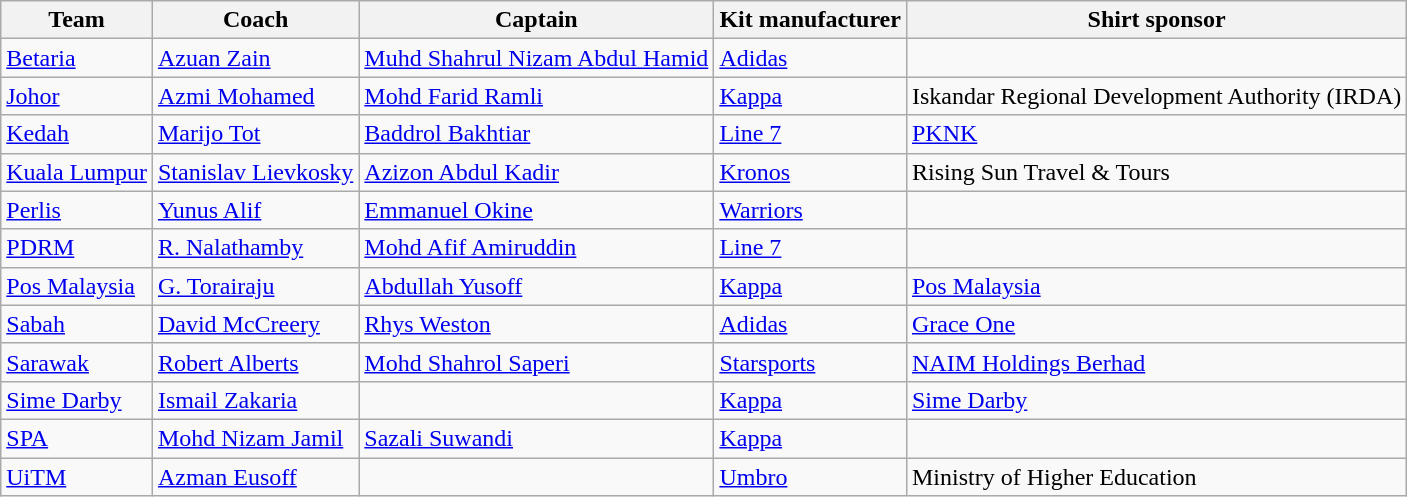<table class="wikitable sortable">
<tr>
<th>Team</th>
<th>Coach</th>
<th>Captain</th>
<th>Kit manufacturer</th>
<th>Shirt sponsor</th>
</tr>
<tr>
<td><a href='#'>Betaria</a></td>
<td> <a href='#'>Azuan Zain</a></td>
<td> <a href='#'>Muhd Shahrul Nizam Abdul Hamid</a></td>
<td><a href='#'>Adidas</a></td>
<td></td>
</tr>
<tr>
<td><a href='#'>Johor</a></td>
<td> <a href='#'>Azmi Mohamed</a></td>
<td> <a href='#'>Mohd Farid Ramli</a></td>
<td><a href='#'>Kappa</a></td>
<td>Iskandar Regional Development Authority (IRDA)</td>
</tr>
<tr>
<td><a href='#'>Kedah</a></td>
<td> <a href='#'>Marijo Tot</a></td>
<td> <a href='#'>Baddrol Bakhtiar</a></td>
<td><a href='#'>Line 7</a></td>
<td><a href='#'>PKNK</a></td>
</tr>
<tr>
<td><a href='#'>Kuala Lumpur</a></td>
<td> <a href='#'>Stanislav Lievkosky</a></td>
<td> <a href='#'>Azizon Abdul Kadir</a></td>
<td><a href='#'>Kronos</a></td>
<td>Rising Sun Travel & Tours</td>
</tr>
<tr>
<td><a href='#'>Perlis</a></td>
<td> <a href='#'>Yunus Alif</a></td>
<td> <a href='#'>Emmanuel Okine</a></td>
<td><a href='#'>Warriors</a></td>
<td></td>
</tr>
<tr>
<td><a href='#'>PDRM</a></td>
<td> <a href='#'>R. Nalathamby</a></td>
<td> <a href='#'>Mohd Afif Amiruddin</a></td>
<td><a href='#'>Line 7</a></td>
<td></td>
</tr>
<tr>
<td><a href='#'>Pos Malaysia</a></td>
<td> <a href='#'>G. Torairaju</a></td>
<td> <a href='#'>Abdullah Yusoff</a></td>
<td><a href='#'>Kappa</a></td>
<td><a href='#'>Pos Malaysia</a></td>
</tr>
<tr>
<td><a href='#'>Sabah</a></td>
<td> <a href='#'>David McCreery</a></td>
<td> <a href='#'>Rhys Weston</a></td>
<td><a href='#'>Adidas</a></td>
<td><a href='#'>Grace One</a></td>
</tr>
<tr>
<td><a href='#'>Sarawak</a></td>
<td> <a href='#'>Robert Alberts</a></td>
<td> <a href='#'>Mohd Shahrol Saperi</a></td>
<td><a href='#'>Starsports</a></td>
<td><a href='#'>NAIM Holdings Berhad</a></td>
</tr>
<tr>
<td><a href='#'>Sime Darby</a></td>
<td> <a href='#'>Ismail Zakaria</a></td>
<td></td>
<td><a href='#'>Kappa</a></td>
<td><a href='#'>Sime Darby</a></td>
</tr>
<tr>
<td><a href='#'>SPA</a></td>
<td> <a href='#'>Mohd Nizam Jamil</a></td>
<td> <a href='#'>Sazali Suwandi</a></td>
<td><a href='#'>Kappa</a></td>
<td></td>
</tr>
<tr>
<td><a href='#'>UiTM</a></td>
<td> <a href='#'>Azman Eusoff</a></td>
<td></td>
<td><a href='#'>Umbro</a></td>
<td>Ministry of Higher Education</td>
</tr>
</table>
